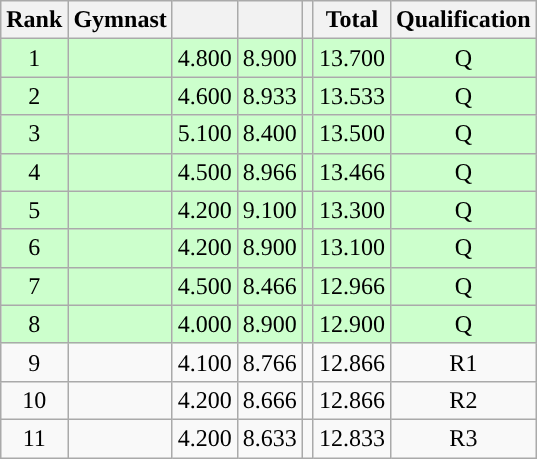<table class="wikitable sortable" style="text-align:center">
<tr>
<th>Rank</th>
<th>Gymnast</th>
<th><small></small></th>
<th><small></small></th>
<th><small></small></th>
<th>Total</th>
<th>Qualification</th>
</tr>
<tr bgcolor=ccffcc>
<td>1</td>
<td align=left></td>
<td>4.800</td>
<td>8.900</td>
<td></td>
<td>13.700</td>
<td>Q</td>
</tr>
<tr bgcolor=ccffcc>
<td>2</td>
<td align=left></td>
<td>4.600</td>
<td>8.933</td>
<td></td>
<td>13.533</td>
<td>Q</td>
</tr>
<tr bgcolor=ccffcc>
<td>3</td>
<td align=left></td>
<td>5.100</td>
<td>8.400</td>
<td></td>
<td>13.500</td>
<td>Q</td>
</tr>
<tr bgcolor=ccffcc>
<td>4</td>
<td align=left></td>
<td>4.500</td>
<td>8.966</td>
<td></td>
<td>13.466</td>
<td>Q</td>
</tr>
<tr bgcolor=ccffcc>
<td>5</td>
<td align=left></td>
<td>4.200</td>
<td>9.100</td>
<td></td>
<td>13.300</td>
<td>Q</td>
</tr>
<tr bgcolor=ccffcc>
<td>6</td>
<td align=left></td>
<td>4.200</td>
<td>8.900</td>
<td></td>
<td>13.100</td>
<td>Q</td>
</tr>
<tr bgcolor=ccffcc>
<td>7</td>
<td align=left></td>
<td>4.500</td>
<td>8.466</td>
<td></td>
<td>12.966</td>
<td>Q</td>
</tr>
<tr bgcolor=ccffcc>
<td>8</td>
<td align=left></td>
<td>4.000</td>
<td>8.900</td>
<td></td>
<td>12.900</td>
<td>Q</td>
</tr>
<tr>
<td>9</td>
<td align=left></td>
<td>4.100</td>
<td>8.766</td>
<td></td>
<td>12.866</td>
<td>R1</td>
</tr>
<tr>
<td>10</td>
<td align=left></td>
<td>4.200</td>
<td>8.666</td>
<td></td>
<td>12.866</td>
<td>R2</td>
</tr>
<tr>
<td>11</td>
<td align=left></td>
<td>4.200</td>
<td>8.633</td>
<td></td>
<td>12.833</td>
<td>R3</td>
</tr>
</table>
